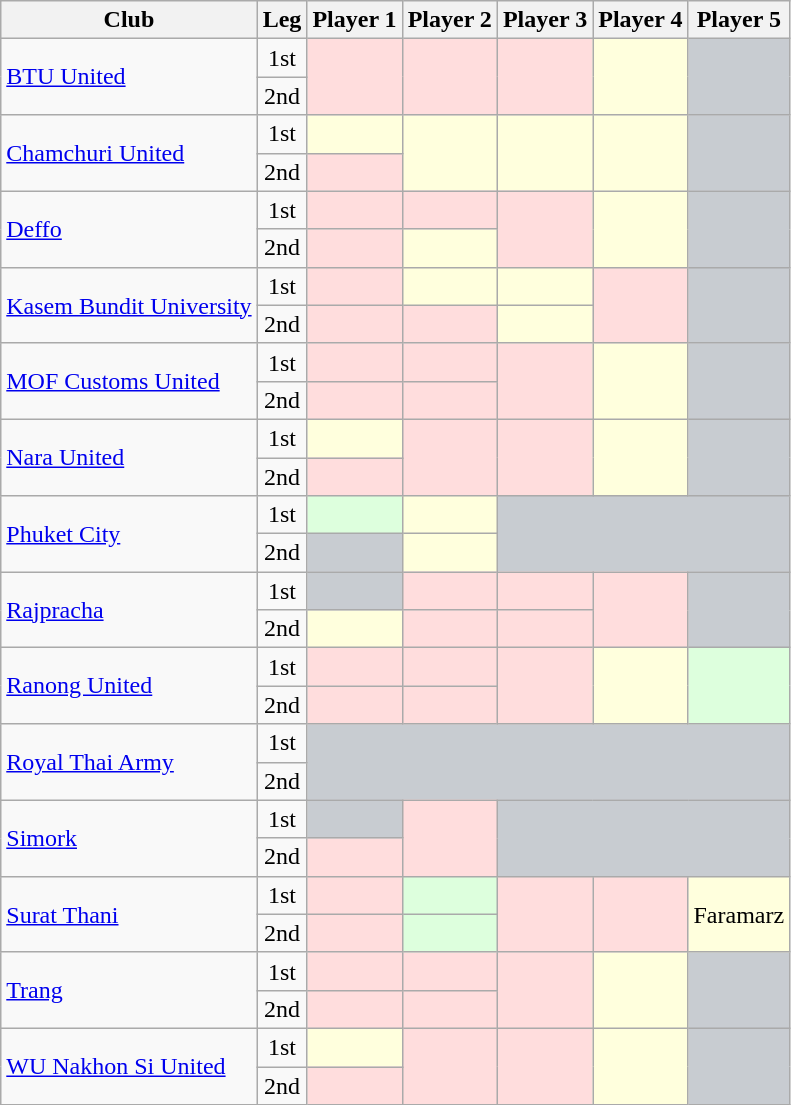<table class="wikitable" style="text-align:left">
<tr>
<th>Club</th>
<th>Leg</th>
<th>Player 1</th>
<th>Player 2</th>
<th>Player 3</th>
<th>Player 4</th>
<th>Player 5</th>
</tr>
<tr>
<td rowspan="2"><a href='#'>BTU United</a></td>
<td align="center">1st</td>
<td bgcolor="#ffdddd" rowspan="2"></td>
<td bgcolor="#ffdddd" rowspan="2"></td>
<td bgcolor="#ffdddd" rowspan="2"></td>
<td bgcolor="#ffffdd" rowspan="2"></td>
<td bgcolor="#c8ccd1" rowspan="2"></td>
</tr>
<tr>
<td align="center">2nd</td>
</tr>
<tr>
<td rowspan="2"><a href='#'>Chamchuri United</a></td>
<td align="center">1st</td>
<td bgcolor="#ffffdd"></td>
<td bgcolor="#ffffdd" rowspan="2"></td>
<td bgcolor="#ffffdd" rowspan="2"></td>
<td bgcolor="#ffffdd" rowspan="2"></td>
<td bgcolor="#c8ccd1" rowspan="2"></td>
</tr>
<tr>
<td align="center">2nd</td>
<td bgcolor="#ffdddd"></td>
</tr>
<tr>
<td rowspan="2"><a href='#'>Deffo</a></td>
<td align="center">1st</td>
<td bgcolor="#ffdddd"></td>
<td bgcolor="#ffdddd"></td>
<td bgcolor="#ffdddd" rowspan="2"></td>
<td bgcolor="#ffffdd" rowspan="2"></td>
<td bgcolor="#c8ccd1" rowspan="2"></td>
</tr>
<tr>
<td align="center">2nd</td>
<td bgcolor="#ffdddd"></td>
<td bgcolor="#ffffdd"></td>
</tr>
<tr>
<td rowspan="2"><a href='#'>Kasem Bundit University</a></td>
<td align="center">1st</td>
<td bgcolor="#ffdddd"></td>
<td bgcolor="#ffffdd"></td>
<td bgcolor="#ffffdd"></td>
<td bgcolor="#ffdddd" rowspan="2"></td>
<td bgcolor="#c8ccd1" rowspan="2"></td>
</tr>
<tr>
<td align="center">2nd</td>
<td bgcolor="#ffdddd"></td>
<td bgcolor="#ffdddd"></td>
<td bgcolor="#ffffdd"></td>
</tr>
<tr>
<td rowspan="2"><a href='#'>MOF Customs United</a></td>
<td align="center">1st</td>
<td bgcolor="#ffdddd"></td>
<td bgcolor="#ffdddd"></td>
<td bgcolor="#ffdddd" rowspan="2"></td>
<td bgcolor="#ffffdd" rowspan="2"></td>
<td bgcolor="#c8ccd1" rowspan="2"></td>
</tr>
<tr>
<td align="center">2nd</td>
<td bgcolor="#ffdddd"></td>
<td bgcolor="#ffdddd"></td>
</tr>
<tr>
<td rowspan="2"><a href='#'>Nara United</a></td>
<td align="center">1st</td>
<td bgcolor="#ffffdd"></td>
<td bgcolor="#ffdddd" rowspan="2"></td>
<td bgcolor="#ffdddd" rowspan="2"></td>
<td bgcolor="#ffffdd" rowspan="2"></td>
<td bgcolor="#c8ccd1" rowspan="2"></td>
</tr>
<tr>
<td align="center">2nd</td>
<td bgcolor="#ffdddd"></td>
</tr>
<tr>
<td rowspan="2"><a href='#'>Phuket City</a></td>
<td align="center">1st</td>
<td bgcolor="#ddffdd"></td>
<td bgcolor="#ffffdd"></td>
<td bgcolor="#c8ccd1" rowspan="2" colspan="3"></td>
</tr>
<tr>
<td align="center">2nd</td>
<td bgcolor="#c8ccd1"></td>
<td bgcolor="#ffffdd"></td>
</tr>
<tr>
<td rowspan="2"><a href='#'>Rajpracha</a></td>
<td align="center">1st</td>
<td bgcolor="#c8ccd1"></td>
<td bgcolor="#ffdddd"></td>
<td bgcolor="#ffdddd"></td>
<td bgcolor="#ffdddd" rowspan="2"></td>
<td bgcolor="#c8ccd1" rowspan="2"></td>
</tr>
<tr>
<td align="center">2nd</td>
<td bgcolor="#ffffdd"></td>
<td bgcolor="#ffdddd"></td>
<td bgcolor="#ffdddd"></td>
</tr>
<tr>
<td rowspan="2"><a href='#'>Ranong United</a></td>
<td align="center">1st</td>
<td bgcolor="#ffdddd"></td>
<td bgcolor="#ffdddd"></td>
<td bgcolor="#ffdddd" rowspan="2"></td>
<td bgcolor="#ffffdd" rowspan="2"></td>
<td bgcolor="#ddffdd" rowspan="2"></td>
</tr>
<tr>
<td align="center">2nd</td>
<td bgcolor="#ffdddd"></td>
<td bgcolor="#ffdddd"></td>
</tr>
<tr>
<td rowspan="2"><a href='#'>Royal Thai Army</a></td>
<td align="center">1st</td>
<td bgcolor="#c8ccd1" rowspan="2" colspan="5"></td>
</tr>
<tr>
<td align="center">2nd</td>
</tr>
<tr>
<td rowspan="2"><a href='#'>Simork</a></td>
<td align="center">1st</td>
<td bgcolor="#c8ccd1"></td>
<td bgcolor="#ffdddd" rowspan="2"></td>
<td bgcolor="#c8ccd1" rowspan="2" colspan="3"></td>
</tr>
<tr>
<td align="center">2nd</td>
<td bgcolor="#ffdddd"></td>
</tr>
<tr>
<td rowspan="2"><a href='#'>Surat Thani</a></td>
<td align="center">1st</td>
<td bgcolor="#ffdddd"></td>
<td bgcolor="#ddffdd"></td>
<td bgcolor="#ffdddd" rowspan="2"></td>
<td bgcolor="#ffdddd" rowspan="2"></td>
<td bgcolor="#ffffdd" rowspan="2"> Faramarz<br></td>
</tr>
<tr>
<td align="center">2nd</td>
<td bgcolor="#ffdddd"></td>
<td bgcolor="#ddffdd"></td>
</tr>
<tr>
<td rowspan="2"><a href='#'>Trang</a></td>
<td align="center">1st</td>
<td bgcolor="#ffdddd"></td>
<td bgcolor="#ffdddd"></td>
<td bgcolor="#ffdddd" rowspan="2"></td>
<td bgcolor="#ffffdd" rowspan="2"></td>
<td bgcolor="#c8ccd1" rowspan="2"></td>
</tr>
<tr>
<td align="center">2nd</td>
<td bgcolor="#ffdddd"></td>
<td bgcolor="#ffdddd"></td>
</tr>
<tr>
<td rowspan="2"><a href='#'>WU Nakhon Si United</a></td>
<td align="center">1st</td>
<td bgcolor="#ffffdd"></td>
<td bgcolor="#ffdddd" rowspan="2"></td>
<td bgcolor="#ffdddd" rowspan="2"></td>
<td bgcolor="#ffffdd" rowspan="2"></td>
<td bgcolor="#c8ccd1" rowspan="2"></td>
</tr>
<tr>
<td align="center">2nd</td>
<td bgcolor="#ffdddd"></td>
</tr>
</table>
